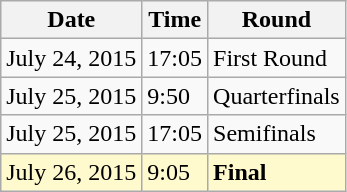<table class="wikitable">
<tr>
<th>Date</th>
<th>Time</th>
<th>Round</th>
</tr>
<tr>
<td>July 24, 2015</td>
<td>17:05</td>
<td>First Round</td>
</tr>
<tr>
<td>July 25, 2015</td>
<td>9:50</td>
<td>Quarterfinals</td>
</tr>
<tr>
<td>July 25, 2015</td>
<td>17:05</td>
<td>Semifinals</td>
</tr>
<tr style=background:lemonchiffon>
<td>July 26, 2015</td>
<td>9:05</td>
<td><strong>Final</strong></td>
</tr>
</table>
